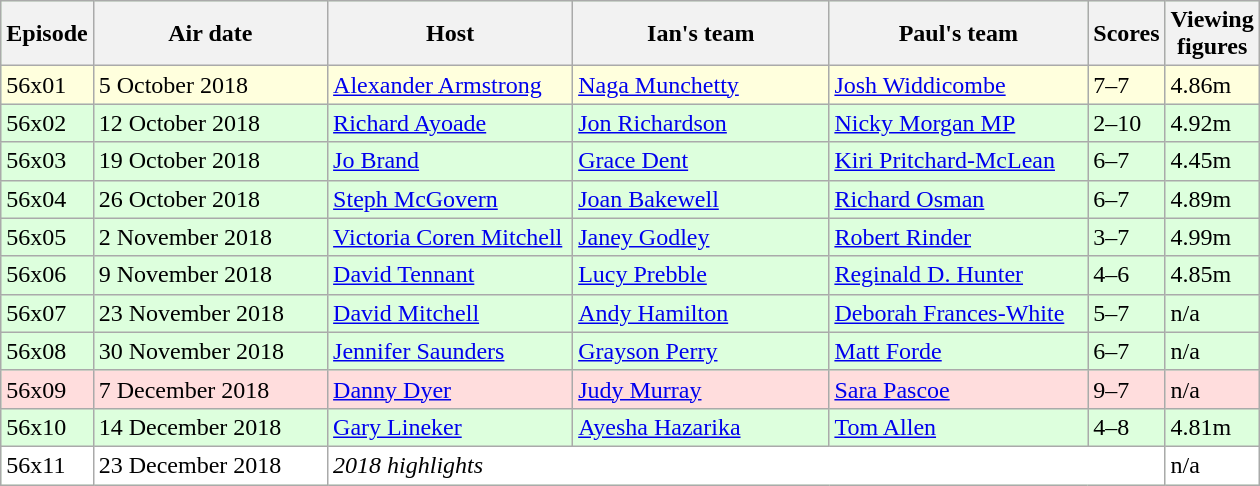<table class="wikitable"  style="width:840px; background:#dfd;">
<tr>
<th style="width:5%;">Episode</th>
<th style="width:21%;">Air date</th>
<th style="width:22%;">Host</th>
<th style="width:23%;">Ian's team</th>
<th style="width:23%;">Paul's team</th>
<th style="width:5%;">Scores</th>
<th style="width:120%;">Viewing figures</th>
</tr>
<tr style="background:#ffd;">
<td>56x01</td>
<td>5 October 2018</td>
<td><a href='#'>Alexander Armstrong</a></td>
<td><a href='#'>Naga Munchetty</a></td>
<td><a href='#'>Josh Widdicombe</a></td>
<td>7–7</td>
<td>4.86m</td>
</tr>
<tr>
<td>56x02</td>
<td>12 October 2018</td>
<td><a href='#'>Richard Ayoade</a></td>
<td><a href='#'>Jon Richardson</a></td>
<td><a href='#'>Nicky Morgan MP</a></td>
<td>2–10</td>
<td>4.92m</td>
</tr>
<tr>
<td>56x03</td>
<td>19 October 2018</td>
<td><a href='#'>Jo Brand</a></td>
<td><a href='#'>Grace Dent</a></td>
<td><a href='#'>Kiri Pritchard-McLean</a></td>
<td>6–7</td>
<td>4.45m</td>
</tr>
<tr>
<td>56x04</td>
<td>26 October 2018</td>
<td><a href='#'>Steph McGovern</a></td>
<td><a href='#'>Joan Bakewell</a></td>
<td><a href='#'>Richard Osman</a></td>
<td>6–7</td>
<td>4.89m</td>
</tr>
<tr>
<td>56x05</td>
<td>2 November 2018</td>
<td><a href='#'>Victoria Coren Mitchell</a></td>
<td><a href='#'>Janey Godley</a></td>
<td><a href='#'>Robert Rinder</a></td>
<td>3–7</td>
<td>4.99m</td>
</tr>
<tr>
<td>56x06</td>
<td>9 November 2018</td>
<td><a href='#'>David Tennant</a></td>
<td><a href='#'>Lucy Prebble</a></td>
<td><a href='#'>Reginald D. Hunter</a></td>
<td>4–6</td>
<td>4.85m</td>
</tr>
<tr>
<td>56x07</td>
<td>23 November 2018</td>
<td><a href='#'>David Mitchell</a></td>
<td><a href='#'>Andy Hamilton</a></td>
<td><a href='#'>Deborah Frances-White</a></td>
<td>5–7</td>
<td>n/a</td>
</tr>
<tr>
<td>56x08</td>
<td>30 November 2018</td>
<td><a href='#'>Jennifer Saunders</a></td>
<td><a href='#'>Grayson Perry</a></td>
<td><a href='#'>Matt Forde</a></td>
<td>6–7</td>
<td>n/a</td>
</tr>
<tr style="background:#fdd;">
<td>56x09</td>
<td>7 December 2018</td>
<td><a href='#'>Danny Dyer</a></td>
<td><a href='#'>Judy Murray</a></td>
<td><a href='#'>Sara Pascoe</a></td>
<td>9–7</td>
<td>n/a</td>
</tr>
<tr>
<td>56x10</td>
<td>14 December 2018</td>
<td><a href='#'>Gary Lineker</a></td>
<td><a href='#'>Ayesha Hazarika</a></td>
<td><a href='#'>Tom Allen</a></td>
<td>4–8</td>
<td>4.81m</td>
</tr>
<tr style="background:#fff;">
<td>56x11</td>
<td>23 December 2018</td>
<td colspan="4"><em>2018 highlights</em></td>
<td>n/a</td>
</tr>
</table>
